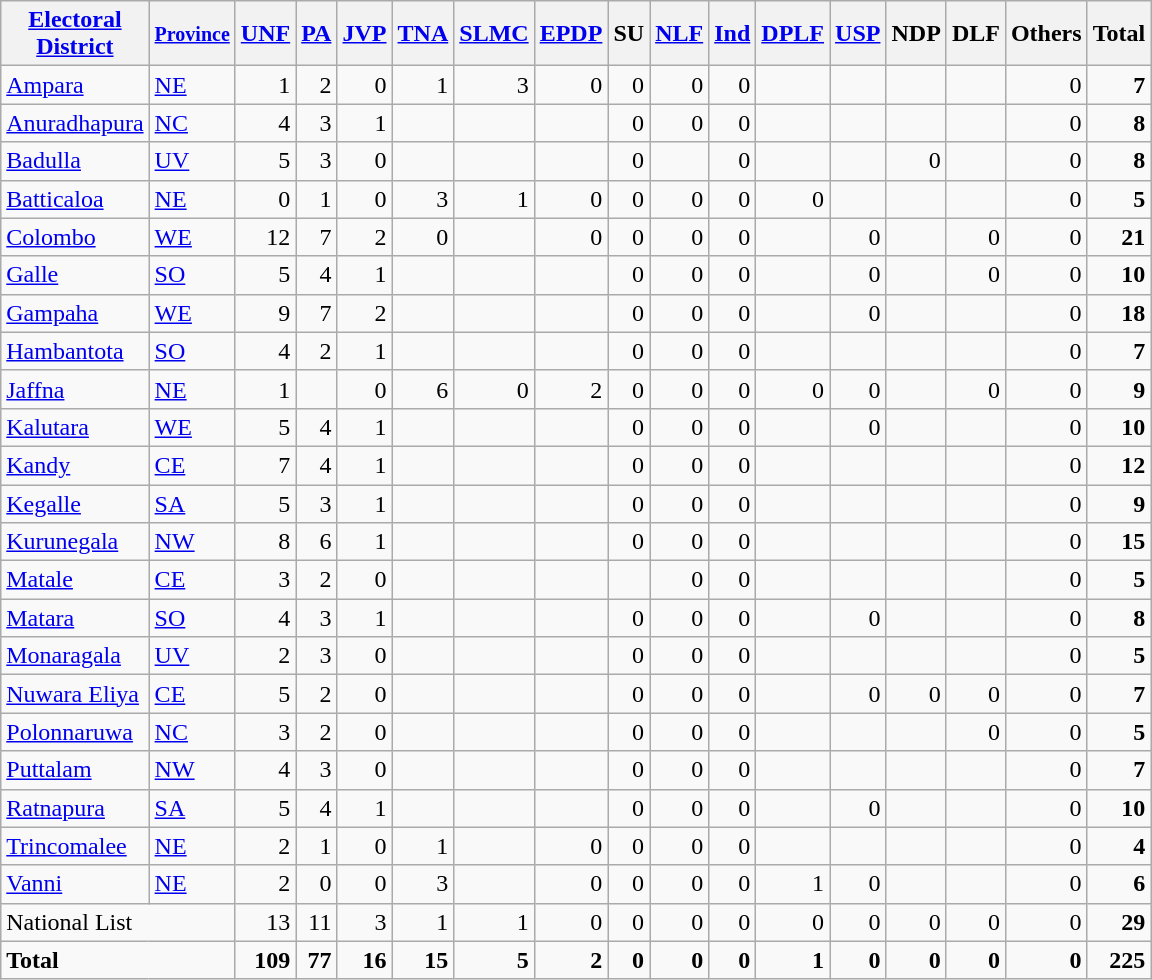<table class="wikitable sortable" border="1" style="text-align:right;">
<tr>
<th><a href='#'>Electoral<br>District</a></th>
<th><small><a href='#'>Province</a><br></small></th>
<th><a href='#'>UNF</a><br></th>
<th><a href='#'>PA</a><br></th>
<th><a href='#'>JVP</a><br></th>
<th><a href='#'>TNA</a><br></th>
<th><a href='#'>SLMC</a><br></th>
<th><a href='#'>EPDP</a><br></th>
<th>SU<br></th>
<th><a href='#'>NLF</a><br></th>
<th><a href='#'>Ind</a><br></th>
<th><a href='#'>DPLF</a><br></th>
<th><a href='#'>USP</a><br></th>
<th>NDP<br></th>
<th>DLF<br></th>
<th>Others<br></th>
<th>Total<br></th>
</tr>
<tr>
<td align=left><a href='#'>Ampara</a></td>
<td align=left><a href='#'>NE</a></td>
<td>1</td>
<td>2</td>
<td>0</td>
<td>1</td>
<td>3</td>
<td>0</td>
<td>0</td>
<td>0</td>
<td>0</td>
<td></td>
<td></td>
<td></td>
<td></td>
<td>0</td>
<td><strong>7</strong></td>
</tr>
<tr>
<td align=left><a href='#'>Anuradhapura</a></td>
<td align=left><a href='#'>NC</a></td>
<td>4</td>
<td>3</td>
<td>1</td>
<td></td>
<td></td>
<td></td>
<td>0</td>
<td>0</td>
<td>0</td>
<td></td>
<td></td>
<td></td>
<td></td>
<td>0</td>
<td><strong>8</strong></td>
</tr>
<tr>
<td align=left><a href='#'>Badulla</a></td>
<td align=left><a href='#'>UV</a></td>
<td>5</td>
<td>3</td>
<td>0</td>
<td></td>
<td></td>
<td></td>
<td>0</td>
<td></td>
<td>0</td>
<td></td>
<td></td>
<td>0</td>
<td></td>
<td>0</td>
<td><strong>8</strong></td>
</tr>
<tr>
<td align=left><a href='#'>Batticaloa</a></td>
<td align=left><a href='#'>NE</a></td>
<td>0</td>
<td>1</td>
<td>0</td>
<td>3</td>
<td>1</td>
<td>0</td>
<td>0</td>
<td>0</td>
<td>0</td>
<td>0</td>
<td></td>
<td></td>
<td></td>
<td>0</td>
<td><strong>5</strong></td>
</tr>
<tr>
<td align=left><a href='#'>Colombo</a></td>
<td align=left><a href='#'>WE</a></td>
<td>12</td>
<td>7</td>
<td>2</td>
<td>0</td>
<td></td>
<td>0</td>
<td>0</td>
<td>0</td>
<td>0</td>
<td></td>
<td>0</td>
<td></td>
<td>0</td>
<td>0</td>
<td><strong>21</strong></td>
</tr>
<tr>
<td align=left><a href='#'>Galle</a></td>
<td align=left><a href='#'>SO</a></td>
<td>5</td>
<td>4</td>
<td>1</td>
<td></td>
<td></td>
<td></td>
<td>0</td>
<td>0</td>
<td>0</td>
<td></td>
<td>0</td>
<td></td>
<td>0</td>
<td>0</td>
<td><strong>10</strong></td>
</tr>
<tr>
<td align=left><a href='#'>Gampaha</a></td>
<td align=left><a href='#'>WE</a></td>
<td>9</td>
<td>7</td>
<td>2</td>
<td></td>
<td></td>
<td></td>
<td>0</td>
<td>0</td>
<td>0</td>
<td></td>
<td>0</td>
<td></td>
<td></td>
<td>0</td>
<td><strong>18</strong></td>
</tr>
<tr>
<td align=left><a href='#'>Hambantota</a></td>
<td align=left><a href='#'>SO</a></td>
<td>4</td>
<td>2</td>
<td>1</td>
<td></td>
<td></td>
<td></td>
<td>0</td>
<td>0</td>
<td>0</td>
<td></td>
<td></td>
<td></td>
<td></td>
<td>0</td>
<td><strong>7</strong></td>
</tr>
<tr>
<td align=left><a href='#'>Jaffna</a></td>
<td align=left><a href='#'>NE</a></td>
<td>1</td>
<td></td>
<td>0</td>
<td>6</td>
<td>0</td>
<td>2</td>
<td>0</td>
<td>0</td>
<td>0</td>
<td>0</td>
<td>0</td>
<td></td>
<td>0</td>
<td>0</td>
<td><strong>9</strong></td>
</tr>
<tr>
<td align=left><a href='#'>Kalutara</a></td>
<td align=left><a href='#'>WE</a></td>
<td>5</td>
<td>4</td>
<td>1</td>
<td></td>
<td></td>
<td></td>
<td>0</td>
<td>0</td>
<td>0</td>
<td></td>
<td>0</td>
<td></td>
<td></td>
<td>0</td>
<td><strong>10</strong></td>
</tr>
<tr>
<td align=left><a href='#'>Kandy</a></td>
<td align=left><a href='#'>CE</a></td>
<td>7</td>
<td>4</td>
<td>1</td>
<td></td>
<td></td>
<td></td>
<td>0</td>
<td>0</td>
<td>0</td>
<td></td>
<td></td>
<td></td>
<td></td>
<td>0</td>
<td><strong>12</strong></td>
</tr>
<tr>
<td align=left><a href='#'>Kegalle</a></td>
<td align=left><a href='#'>SA</a></td>
<td>5</td>
<td>3</td>
<td>1</td>
<td></td>
<td></td>
<td></td>
<td>0</td>
<td>0</td>
<td>0</td>
<td></td>
<td></td>
<td></td>
<td></td>
<td>0</td>
<td><strong>9</strong></td>
</tr>
<tr>
<td align=left><a href='#'>Kurunegala</a></td>
<td align=left><a href='#'>NW</a></td>
<td>8</td>
<td>6</td>
<td>1</td>
<td></td>
<td></td>
<td></td>
<td>0</td>
<td>0</td>
<td>0</td>
<td></td>
<td></td>
<td></td>
<td></td>
<td>0</td>
<td><strong>15</strong></td>
</tr>
<tr>
<td align=left><a href='#'>Matale</a></td>
<td align=left><a href='#'>CE</a></td>
<td>3</td>
<td>2</td>
<td>0</td>
<td></td>
<td></td>
<td></td>
<td></td>
<td>0</td>
<td>0</td>
<td></td>
<td></td>
<td></td>
<td></td>
<td>0</td>
<td><strong>5</strong></td>
</tr>
<tr>
<td align=left><a href='#'>Matara</a></td>
<td align=left><a href='#'>SO</a></td>
<td>4</td>
<td>3</td>
<td>1</td>
<td></td>
<td></td>
<td></td>
<td>0</td>
<td>0</td>
<td>0</td>
<td></td>
<td>0</td>
<td></td>
<td></td>
<td>0</td>
<td><strong>8</strong></td>
</tr>
<tr>
<td align=left><a href='#'>Monaragala</a></td>
<td align=left><a href='#'>UV</a></td>
<td>2</td>
<td>3</td>
<td>0</td>
<td></td>
<td></td>
<td></td>
<td>0</td>
<td>0</td>
<td>0</td>
<td></td>
<td></td>
<td></td>
<td></td>
<td>0</td>
<td><strong>5</strong></td>
</tr>
<tr>
<td align=left><a href='#'>Nuwara Eliya</a></td>
<td align=left><a href='#'>CE</a></td>
<td>5</td>
<td>2</td>
<td>0</td>
<td></td>
<td></td>
<td></td>
<td>0</td>
<td>0</td>
<td>0</td>
<td></td>
<td>0</td>
<td>0</td>
<td>0</td>
<td>0</td>
<td><strong>7</strong></td>
</tr>
<tr>
<td align=left><a href='#'>Polonnaruwa</a></td>
<td align=left><a href='#'>NC</a></td>
<td>3</td>
<td>2</td>
<td>0</td>
<td></td>
<td></td>
<td></td>
<td>0</td>
<td>0</td>
<td>0</td>
<td></td>
<td></td>
<td></td>
<td>0</td>
<td>0</td>
<td><strong>5</strong></td>
</tr>
<tr>
<td align=left><a href='#'>Puttalam</a></td>
<td align=left><a href='#'>NW</a></td>
<td>4</td>
<td>3</td>
<td>0</td>
<td></td>
<td></td>
<td></td>
<td>0</td>
<td>0</td>
<td>0</td>
<td></td>
<td></td>
<td></td>
<td></td>
<td>0</td>
<td><strong>7</strong></td>
</tr>
<tr>
<td align=left><a href='#'>Ratnapura</a></td>
<td align=left><a href='#'>SA</a></td>
<td>5</td>
<td>4</td>
<td>1</td>
<td></td>
<td></td>
<td></td>
<td>0</td>
<td>0</td>
<td>0</td>
<td></td>
<td>0</td>
<td></td>
<td></td>
<td>0</td>
<td><strong>10</strong></td>
</tr>
<tr>
<td align=left><a href='#'>Trincomalee</a></td>
<td align=left><a href='#'>NE</a></td>
<td>2</td>
<td>1</td>
<td>0</td>
<td>1</td>
<td></td>
<td>0</td>
<td>0</td>
<td>0</td>
<td>0</td>
<td></td>
<td></td>
<td></td>
<td></td>
<td>0</td>
<td><strong>4</strong></td>
</tr>
<tr>
<td align=left><a href='#'>Vanni</a></td>
<td align=left><a href='#'>NE</a></td>
<td>2</td>
<td>0</td>
<td>0</td>
<td>3</td>
<td></td>
<td>0</td>
<td>0</td>
<td>0</td>
<td>0</td>
<td>1</td>
<td>0</td>
<td></td>
<td></td>
<td>0</td>
<td><strong>6</strong></td>
</tr>
<tr>
<td align=left colspan=2>National List</td>
<td>13</td>
<td>11</td>
<td>3</td>
<td>1</td>
<td>1</td>
<td>0</td>
<td>0</td>
<td>0</td>
<td>0</td>
<td>0</td>
<td>0</td>
<td>0</td>
<td>0</td>
<td>0</td>
<td><strong>29</strong></td>
</tr>
<tr class="sortbottom">
<td align=left colspan=2><strong>Total</strong></td>
<td><strong>109</strong></td>
<td><strong>77</strong></td>
<td><strong>16</strong></td>
<td><strong>15</strong></td>
<td><strong>5</strong></td>
<td><strong>2</strong></td>
<td><strong>0</strong></td>
<td><strong>0</strong></td>
<td><strong>0</strong></td>
<td><strong>1</strong></td>
<td><strong>0</strong></td>
<td><strong>0</strong></td>
<td><strong>0</strong></td>
<td><strong>0</strong></td>
<td><strong>225</strong></td>
</tr>
</table>
